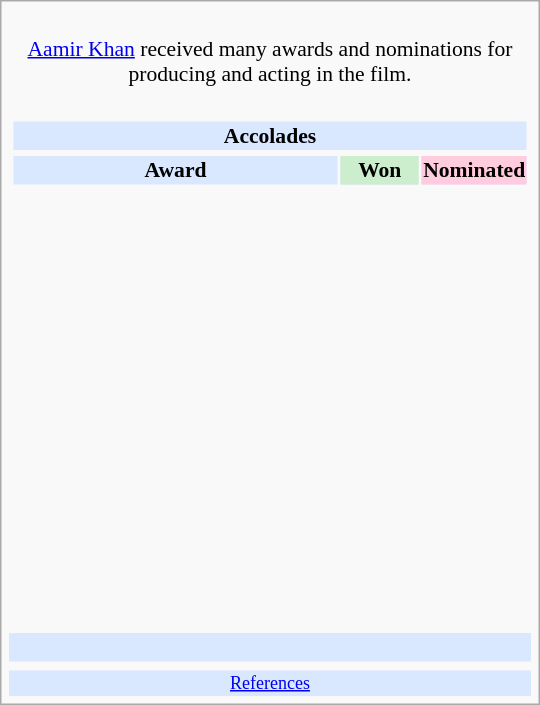<table class="infobox" style="width: 25em; text-align: left; font-size: 90%; vertical-align: middle;">
<tr>
<td colspan="3" style="text-align:center;"><br><a href='#'>Aamir Khan</a> received many awards and nominations for producing and acting in the film.</td>
</tr>
<tr>
<td colspan=3><br><table class="collapsible collapsed" width=100%>
<tr>
<th colspan=3 style="background-color: #D9E8FF; text-align: center;">Accolades</th>
</tr>
<tr>
</tr>
<tr style="background:#d9e8ff; text-align:center;">
<td style="text-align:center;"><strong>Award</strong></td>
<td style="text-align:center; background:#cec; text-size:0.9em; width:50px;"><strong>Won</strong></td>
<td style="text-align:center; background:#fcd; text-size:0.9em; width:50px;"><strong>Nominated</strong></td>
</tr>
<tr>
<td style="text-align:center;"><br></td>
<td></td>
<td></td>
</tr>
<tr>
<td style="text-align:center;"><br></td>
<td></td>
<td></td>
</tr>
<tr>
<td style="text-align:center;"><br></td>
<td></td>
<td></td>
</tr>
<tr>
<td style="text-align:center;"><br></td>
<td></td>
<td></td>
</tr>
<tr>
<td style="text-align:center;"><br></td>
<td></td>
<td></td>
</tr>
<tr>
<td style="text-align:center;"><br></td>
<td></td>
<td></td>
</tr>
<tr>
<td style="text-align:center;"><br></td>
<td></td>
<td></td>
</tr>
<tr>
<td style="text-align:center;"><br></td>
<td></td>
<td></td>
</tr>
<tr>
<td style="text-align:center;"><br></td>
<td></td>
<td></td>
</tr>
<tr>
<td style="text-align:center;"><br></td>
<td></td>
<td></td>
</tr>
<tr>
<td style="text-align:center;"><br></td>
<td></td>
<td></td>
</tr>
<tr>
<td style="text-align:center;"><br></td>
<td></td>
<td></td>
</tr>
<tr>
<td style="text-align:center;"><br></td>
<td></td>
<td></td>
</tr>
<tr>
<td style="text-align:center;"><br></td>
<td></td>
<td></td>
</tr>
</table>
</td>
</tr>
<tr style="background:#d9e8ff;">
<td style="text-align:center;" colspan="3"><br></td>
</tr>
<tr>
<td></td>
<td></td>
<td></td>
</tr>
<tr style="background:#d9e8ff;">
<td colspan="3" style="font-size: smaller; text-align:center;"><a href='#'>References</a></td>
</tr>
</table>
